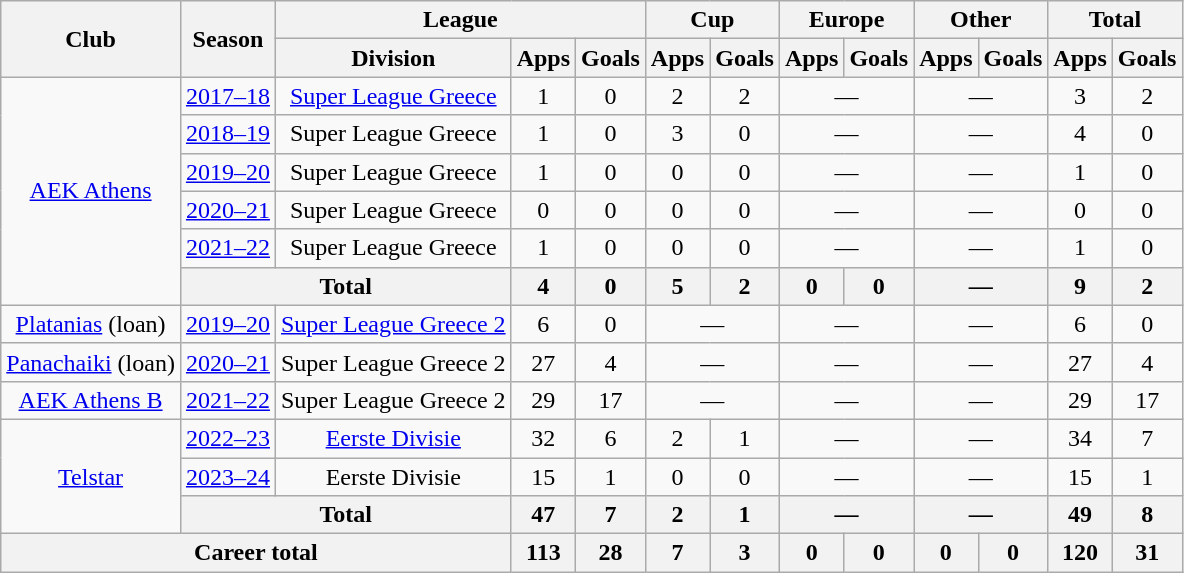<table class="wikitable" style="text-align: center">
<tr>
<th rowspan="2">Club</th>
<th rowspan="2">Season</th>
<th colspan="3">League</th>
<th colspan="2">Cup</th>
<th colspan="2">Europe</th>
<th colspan="2">Other</th>
<th colspan="2">Total</th>
</tr>
<tr>
<th>Division</th>
<th>Apps</th>
<th>Goals</th>
<th>Apps</th>
<th>Goals</th>
<th>Apps</th>
<th>Goals</th>
<th>Apps</th>
<th>Goals</th>
<th>Apps</th>
<th>Goals</th>
</tr>
<tr>
<td rowspan="6"><a href='#'>AEK Athens</a></td>
<td><a href='#'>2017–18</a></td>
<td><a href='#'>Super League Greece</a></td>
<td>1</td>
<td>0</td>
<td>2</td>
<td>2</td>
<td colspan="2">—</td>
<td colspan="2">—</td>
<td>3</td>
<td>2</td>
</tr>
<tr>
<td><a href='#'>2018–19</a></td>
<td>Super League Greece</td>
<td>1</td>
<td>0</td>
<td>3</td>
<td>0</td>
<td colspan="2">—</td>
<td colspan="2">—</td>
<td>4</td>
<td>0</td>
</tr>
<tr>
<td><a href='#'>2019–20</a></td>
<td>Super League Greece</td>
<td>1</td>
<td>0</td>
<td>0</td>
<td>0</td>
<td colspan="2">—</td>
<td colspan="2">—</td>
<td>1</td>
<td>0</td>
</tr>
<tr>
<td><a href='#'>2020–21</a></td>
<td>Super League Greece</td>
<td>0</td>
<td>0</td>
<td>0</td>
<td>0</td>
<td colspan="2">—</td>
<td colspan="2">—</td>
<td>0</td>
<td>0</td>
</tr>
<tr>
<td><a href='#'>2021–22</a></td>
<td>Super League Greece</td>
<td>1</td>
<td>0</td>
<td>0</td>
<td>0</td>
<td colspan="2">—</td>
<td colspan="2">—</td>
<td>1</td>
<td>0</td>
</tr>
<tr>
<th colspan="2">Total</th>
<th>4</th>
<th>0</th>
<th>5</th>
<th>2</th>
<th>0</th>
<th>0</th>
<th colspan="2">—</th>
<th>9</th>
<th>2</th>
</tr>
<tr>
<td><a href='#'>Platanias</a> (loan)</td>
<td><a href='#'>2019–20</a></td>
<td><a href='#'>Super League Greece 2</a></td>
<td>6</td>
<td>0</td>
<td colspan="2">—</td>
<td colspan="2">—</td>
<td colspan="2">—</td>
<td>6</td>
<td>0</td>
</tr>
<tr>
<td><a href='#'>Panachaiki</a> (loan)</td>
<td><a href='#'>2020–21</a></td>
<td>Super League Greece 2</td>
<td>27</td>
<td>4</td>
<td colspan="2">—</td>
<td colspan="2">—</td>
<td colspan="2">—</td>
<td>27</td>
<td>4</td>
</tr>
<tr>
<td><a href='#'>AEK Athens B</a></td>
<td><a href='#'>2021–22</a></td>
<td>Super League Greece 2</td>
<td>29</td>
<td>17</td>
<td colspan="2">—</td>
<td colspan="2">—</td>
<td colspan="2">—</td>
<td>29</td>
<td>17</td>
</tr>
<tr>
<td rowspan="3"><a href='#'>Telstar</a></td>
<td><a href='#'>2022–23</a></td>
<td><a href='#'>Eerste Divisie</a></td>
<td>32</td>
<td>6</td>
<td>2</td>
<td>1</td>
<td colspan="2">—</td>
<td colspan="2">—</td>
<td>34</td>
<td>7</td>
</tr>
<tr>
<td><a href='#'>2023–24</a></td>
<td>Eerste Divisie</td>
<td>15</td>
<td>1</td>
<td>0</td>
<td>0</td>
<td colspan="2">—</td>
<td colspan="2">—</td>
<td>15</td>
<td>1</td>
</tr>
<tr>
<th colspan="2">Total</th>
<th>47</th>
<th>7</th>
<th>2</th>
<th>1</th>
<th colspan="2">—</th>
<th colspan="2">—</th>
<th>49</th>
<th>8</th>
</tr>
<tr>
<th colspan="3">Career total</th>
<th>113</th>
<th>28</th>
<th>7</th>
<th>3</th>
<th>0</th>
<th>0</th>
<th>0</th>
<th>0</th>
<th>120</th>
<th>31</th>
</tr>
</table>
